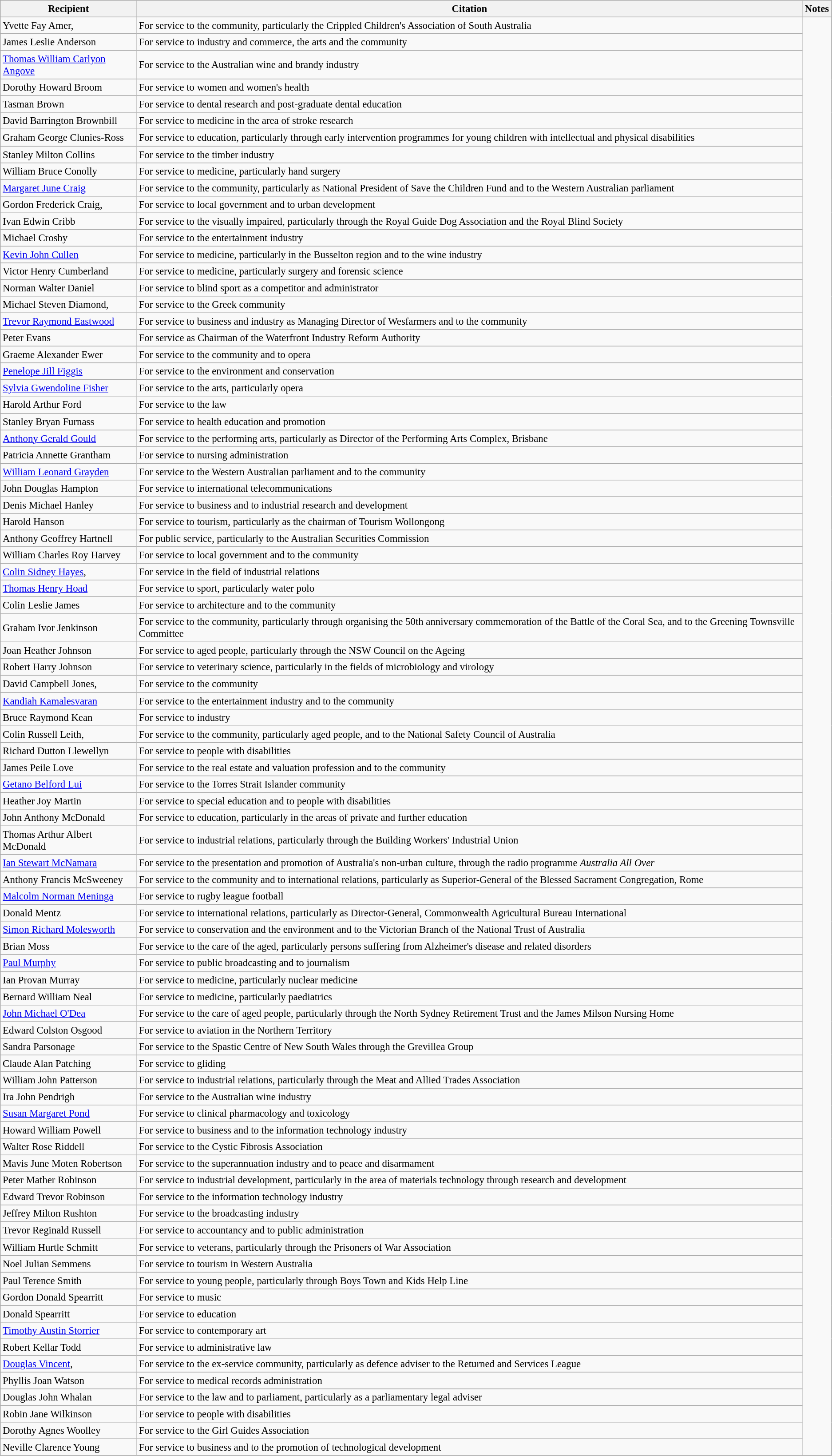<table class="wikitable" style="font-size:95%;">
<tr>
<th>Recipient</th>
<th>Citation</th>
<th>Notes</th>
</tr>
<tr>
<td>Yvette Fay Amer, </td>
<td>For service to the community, particularly the Crippled Children's Association of South Australia</td>
<td rowspan=84></td>
</tr>
<tr>
<td>James Leslie Anderson</td>
<td>For service to industry and commerce, the arts and the community</td>
</tr>
<tr>
<td><a href='#'>Thomas William Carlyon Angove</a></td>
<td>For service to the Australian wine and brandy industry</td>
</tr>
<tr>
<td> Dorothy Howard Broom</td>
<td>For service to women and women's health</td>
</tr>
<tr>
<td> Tasman Brown</td>
<td>For service to dental research and post-graduate dental education</td>
</tr>
<tr>
<td> David Barrington Brownbill</td>
<td>For service to medicine in the area of stroke research</td>
</tr>
<tr>
<td> Graham George Clunies-Ross</td>
<td>For service to education, particularly through early intervention programmes for young children with intellectual and physical disabilities</td>
</tr>
<tr>
<td>Stanley Milton Collins</td>
<td>For service to the timber industry</td>
</tr>
<tr>
<td> William Bruce Conolly</td>
<td>For service to medicine, particularly hand surgery</td>
</tr>
<tr>
<td> <a href='#'>Margaret June Craig</a></td>
<td>For service to the community, particularly as National President of Save the Children Fund and to the Western Australian parliament</td>
</tr>
<tr>
<td>Gordon Frederick Craig, </td>
<td>For service to local government and to urban development</td>
</tr>
<tr>
<td>Ivan Edwin Cribb</td>
<td>For service to the visually impaired, particularly through the Royal Guide Dog Association and the Royal Blind Society</td>
</tr>
<tr>
<td>Michael Crosby</td>
<td>For service to the entertainment industry</td>
</tr>
<tr>
<td> <a href='#'>Kevin John Cullen</a></td>
<td>For service to medicine, particularly in the Busselton region and to the wine industry</td>
</tr>
<tr>
<td> Victor Henry Cumberland</td>
<td>For service to medicine, particularly surgery and forensic science</td>
</tr>
<tr>
<td>Norman Walter Daniel</td>
<td>For service to blind sport as a competitor and administrator</td>
</tr>
<tr>
<td>Michael Steven Diamond, </td>
<td>For service to the Greek community</td>
</tr>
<tr>
<td><a href='#'>Trevor Raymond Eastwood</a></td>
<td>For service to business and industry as Managing Director of Wesfarmers and to the community</td>
</tr>
<tr>
<td>Peter Evans</td>
<td>For service as Chairman of the Waterfront Industry Reform Authority</td>
</tr>
<tr>
<td>Graeme Alexander Ewer</td>
<td>For service to the community and to opera</td>
</tr>
<tr>
<td><a href='#'>Penelope Jill Figgis</a></td>
<td>For service to the environment and conservation</td>
</tr>
<tr>
<td><a href='#'>Sylvia Gwendoline Fisher</a></td>
<td>For service to the arts, particularly opera</td>
</tr>
<tr>
<td> Harold Arthur Ford</td>
<td>For service to the law</td>
</tr>
<tr>
<td> Stanley Bryan Furnass</td>
<td>For service to health education and promotion</td>
</tr>
<tr>
<td><a href='#'>Anthony Gerald Gould</a></td>
<td>For service to the performing arts, particularly as Director of the Performing Arts Complex, Brisbane</td>
</tr>
<tr>
<td> Patricia Annette Grantham</td>
<td>For service to nursing administration</td>
</tr>
<tr>
<td> <a href='#'>William Leonard Grayden</a></td>
<td>For service to the Western Australian parliament and to the community</td>
</tr>
<tr>
<td>John Douglas Hampton</td>
<td>For service to international telecommunications</td>
</tr>
<tr>
<td>Denis Michael Hanley</td>
<td>For service to business and to industrial research and development</td>
</tr>
<tr>
<td>Harold Hanson</td>
<td>For service to tourism, particularly as the chairman of Tourism Wollongong</td>
</tr>
<tr>
<td>Anthony Geoffrey Hartnell</td>
<td>For public service, particularly to the Australian Securities Commission</td>
</tr>
<tr>
<td>William Charles Roy Harvey</td>
<td>For service to local government and to the community</td>
</tr>
<tr>
<td><a href='#'>Colin Sidney Hayes</a>, </td>
<td>For service in the field of industrial relations</td>
</tr>
<tr>
<td><a href='#'>Thomas Henry Hoad</a></td>
<td>For service to sport, particularly water polo</td>
</tr>
<tr>
<td>Colin Leslie James</td>
<td>For service to architecture and to the community</td>
</tr>
<tr>
<td>Graham Ivor Jenkinson</td>
<td>For service to the community, particularly through organising the 50th anniversary commemoration of the Battle of the Coral Sea, and to the Greening Townsville Committee</td>
</tr>
<tr>
<td>Joan Heather Johnson</td>
<td>For service to aged people, particularly through the NSW Council on the Ageing</td>
</tr>
<tr>
<td> Robert Harry Johnson</td>
<td>For service to veterinary science, particularly in the fields of microbiology and virology</td>
</tr>
<tr>
<td>David Campbell Jones, </td>
<td>For service to the community</td>
</tr>
<tr>
<td><a href='#'>Kandiah Kamalesvaran</a></td>
<td>For service to the entertainment industry and to the community</td>
</tr>
<tr>
<td>Bruce Raymond Kean</td>
<td>For service to industry</td>
</tr>
<tr>
<td>Colin Russell Leith, </td>
<td>For service to the community, particularly aged people, and to the National Safety Council of Australia</td>
</tr>
<tr>
<td>Richard Dutton Llewellyn</td>
<td>For service to people with disabilities</td>
</tr>
<tr>
<td>James Peile Love</td>
<td>For service to the real estate and valuation profession and to the community</td>
</tr>
<tr>
<td><a href='#'>Getano Belford Lui</a> </td>
<td>For service to the Torres Strait Islander community</td>
</tr>
<tr>
<td>Heather Joy Martin</td>
<td>For service to special education and to people with disabilities</td>
</tr>
<tr>
<td>John Anthony McDonald</td>
<td>For service to education, particularly in the areas of private and further education</td>
</tr>
<tr>
<td>Thomas Arthur Albert McDonald</td>
<td>For service to industrial relations, particularly through the Building Workers' Industrial Union</td>
</tr>
<tr>
<td><a href='#'>Ian Stewart McNamara</a></td>
<td>For service to the presentation and promotion of Australia's non-urban culture, through the radio programme <em>Australia All Over</em></td>
</tr>
<tr>
<td> Anthony Francis McSweeney</td>
<td>For service to the community and to international relations, particularly as Superior-General of the Blessed Sacrament Congregation, Rome</td>
</tr>
<tr>
<td><a href='#'>Malcolm Norman Meninga</a></td>
<td>For service to rugby league football</td>
</tr>
<tr>
<td>Donald Mentz</td>
<td>For service to international relations, particularly as Director-General, Commonwealth Agricultural Bureau International</td>
</tr>
<tr>
<td><a href='#'>Simon Richard Molesworth</a></td>
<td>For service to conservation and the environment and to the Victorian Branch of the National Trust of Australia</td>
</tr>
<tr>
<td>Brian Moss</td>
<td>For service to the care of the aged, particularly persons suffering from Alzheimer's disease and related disorders</td>
</tr>
<tr>
<td><a href='#'>Paul Murphy</a></td>
<td>For service to public broadcasting and to journalism</td>
</tr>
<tr>
<td> Ian Provan Murray</td>
<td>For service to medicine, particularly nuclear medicine</td>
</tr>
<tr>
<td> Bernard William Neal</td>
<td>For service to medicine, particularly paediatrics</td>
</tr>
<tr>
<td><a href='#'>John Michael O'Dea</a></td>
<td>For service to the care of aged people, particularly through the North Sydney Retirement Trust and the James Milson Nursing Home</td>
</tr>
<tr>
<td>Edward Colston Osgood</td>
<td>For service to aviation in the Northern Territory</td>
</tr>
<tr>
<td>Sandra Parsonage</td>
<td>For service to the Spastic Centre of New South Wales through the Grevillea Group</td>
</tr>
<tr>
<td>Claude Alan Patching</td>
<td>For service to gliding</td>
</tr>
<tr>
<td>William John Patterson</td>
<td>For service to industrial relations, particularly through the Meat and Allied Trades Association</td>
</tr>
<tr>
<td>Ira John Pendrigh</td>
<td>For service to the Australian wine industry</td>
</tr>
<tr>
<td> <a href='#'>Susan Margaret Pond</a></td>
<td>For service to clinical pharmacology and toxicology</td>
</tr>
<tr>
<td>Howard William Powell</td>
<td>For service to business and to the information technology industry</td>
</tr>
<tr>
<td>Walter Rose Riddell</td>
<td>For service to the Cystic Fibrosis Association</td>
</tr>
<tr>
<td>Mavis June Moten Robertson</td>
<td>For service to the superannuation industry and to peace and disarmament</td>
</tr>
<tr>
<td> Peter Mather Robinson</td>
<td>For service to industrial development, particularly in the area of materials technology through research and development</td>
</tr>
<tr>
<td>Edward Trevor Robinson</td>
<td>For service to the information technology industry</td>
</tr>
<tr>
<td>Jeffrey Milton Rushton</td>
<td>For service to the broadcasting industry</td>
</tr>
<tr>
<td>Trevor Reginald Russell</td>
<td>For service to accountancy and to public administration</td>
</tr>
<tr>
<td>William Hurtle Schmitt</td>
<td>For service to veterans, particularly through the Prisoners of War Association</td>
</tr>
<tr>
<td>Noel Julian Semmens</td>
<td>For service to tourism in Western Australia</td>
</tr>
<tr>
<td> Paul Terence Smith</td>
<td>For service to young people, particularly through Boys Town and Kids Help Line</td>
</tr>
<tr>
<td> Gordon Donald Spearritt</td>
<td>For service to music</td>
</tr>
<tr>
<td> Donald Spearritt</td>
<td>For service to education</td>
</tr>
<tr>
<td><a href='#'>Timothy Austin Storrier</a></td>
<td>For service to contemporary art</td>
</tr>
<tr>
<td>Robert Kellar Todd</td>
<td>For service to administrative law</td>
</tr>
<tr>
<td> <a href='#'>Douglas Vincent</a>,  </td>
<td>For service to the ex-service community, particularly as defence adviser to the Returned and Services League</td>
</tr>
<tr>
<td> Phyllis Joan Watson</td>
<td>For service to medical records administration</td>
</tr>
<tr>
<td> Douglas John Whalan</td>
<td>For service to the law and to parliament, particularly as a parliamentary legal adviser</td>
</tr>
<tr>
<td>Robin Jane Wilkinson</td>
<td>For service to people with disabilities</td>
</tr>
<tr>
<td>Dorothy Agnes Woolley</td>
<td>For service to the Girl Guides Association</td>
</tr>
<tr>
<td>Neville Clarence Young</td>
<td>For service to business and to the promotion of technological development</td>
</tr>
</table>
